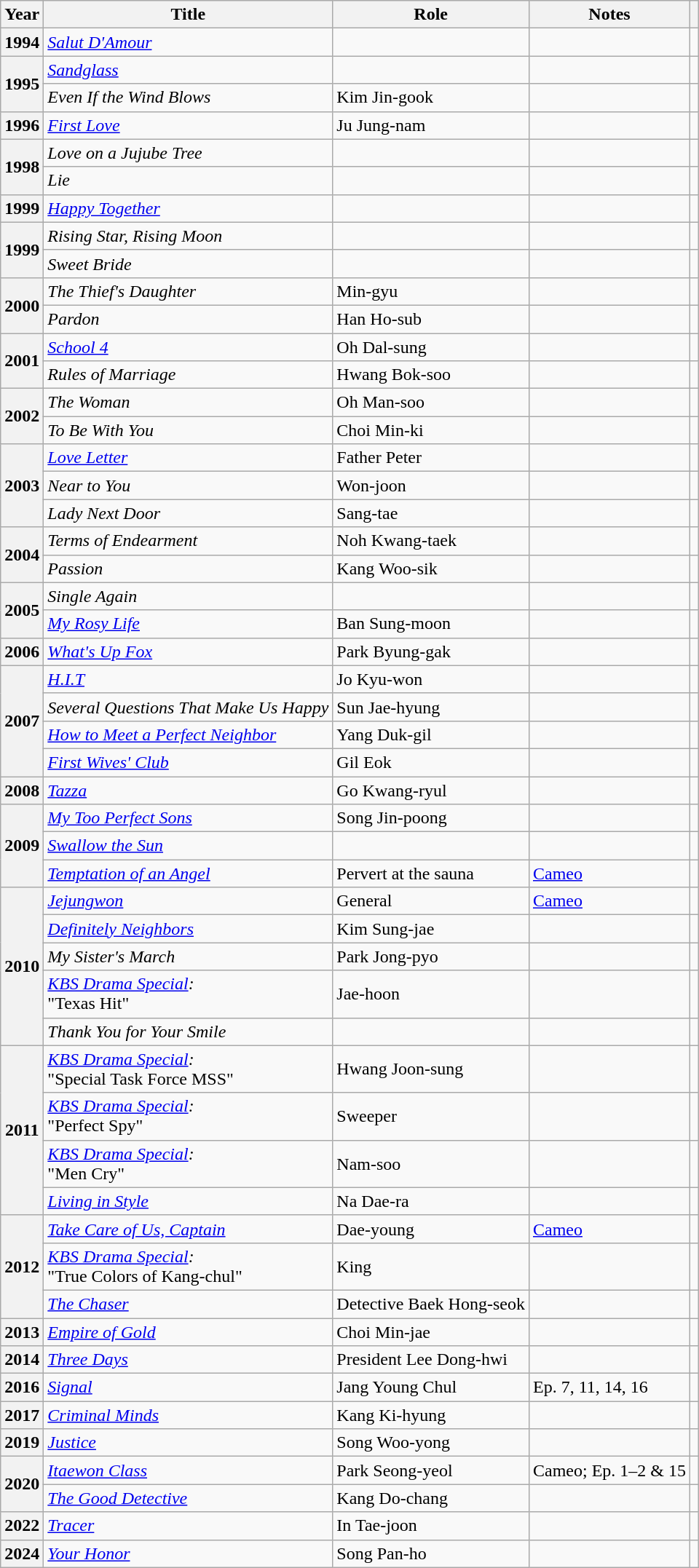<table class="wikitable plainrowheaders sortable">
<tr>
<th scope="col">Year</th>
<th scope="col">Title</th>
<th scope="col">Role</th>
<th scope="col" class="unsortable">Notes</th>
<th scope="col" class="unsortable"></th>
</tr>
<tr>
<th scope="row">1994</th>
<td><em><a href='#'>Salut D'Amour</a></em></td>
<td></td>
<td></td>
<td style="text-align:center"></td>
</tr>
<tr>
<th scope="row" rowspan="2">1995</th>
<td><em><a href='#'>Sandglass</a></em></td>
<td></td>
<td></td>
<td style="text-align:center"></td>
</tr>
<tr>
<td><em>Even If the Wind Blows</em></td>
<td>Kim Jin-gook</td>
<td></td>
<td style="text-align:center"></td>
</tr>
<tr>
<th scope="row">1996</th>
<td><em><a href='#'>First Love</a></em></td>
<td>Ju Jung-nam</td>
<td></td>
<td style="text-align:center"></td>
</tr>
<tr>
<th scope="row" rowspan="2">1998</th>
<td><em>Love on a Jujube Tree</em></td>
<td></td>
<td></td>
<td style="text-align:center"></td>
</tr>
<tr>
<td><em>Lie</em></td>
<td></td>
<td></td>
<td style="text-align:center"></td>
</tr>
<tr>
<th scope="row">1999</th>
<td><em><a href='#'>Happy Together</a></em></td>
<td></td>
<td></td>
<td style="text-align:center"></td>
</tr>
<tr>
<th scope="row" rowspan="2">1999</th>
<td><em>Rising Star, Rising Moon</em></td>
<td></td>
<td></td>
<td style="text-align:center"></td>
</tr>
<tr>
<td><em>Sweet Bride</em></td>
<td></td>
<td></td>
<td style="text-align:center"></td>
</tr>
<tr>
<th scope="row" rowspan="2">2000</th>
<td><em>The Thief's Daughter</em></td>
<td>Min-gyu</td>
<td></td>
<td style="text-align:center"></td>
</tr>
<tr>
<td><em>Pardon</em></td>
<td>Han Ho-sub</td>
<td></td>
<td style="text-align:center"></td>
</tr>
<tr>
<th scope="row" rowspan="2">2001</th>
<td><em><a href='#'>School 4</a></em></td>
<td>Oh Dal-sung</td>
<td></td>
<td style="text-align:center"></td>
</tr>
<tr>
<td><em>Rules of Marriage</em></td>
<td>Hwang Bok-soo</td>
<td></td>
<td style="text-align:center"></td>
</tr>
<tr>
<th scope="row" rowspan="2">2002</th>
<td><em>The Woman</em></td>
<td>Oh Man-soo</td>
<td></td>
<td style="text-align:center"></td>
</tr>
<tr>
<td><em>To Be With You</em></td>
<td>Choi Min-ki</td>
<td></td>
<td style="text-align:center"></td>
</tr>
<tr>
<th scope="row" rowspan="3">2003</th>
<td><em><a href='#'>Love Letter</a></em></td>
<td>Father Peter</td>
<td></td>
<td style="text-align:center"></td>
</tr>
<tr>
<td><em>Near to You</em></td>
<td>Won-joon</td>
<td></td>
<td style="text-align:center"></td>
</tr>
<tr>
<td><em>Lady Next Door</em></td>
<td>Sang-tae</td>
<td></td>
<td style="text-align:center"></td>
</tr>
<tr>
<th scope="row" rowspan="2">2004</th>
<td><em>Terms of Endearment</em></td>
<td>Noh Kwang-taek</td>
<td></td>
<td style="text-align:center"></td>
</tr>
<tr>
<td><em>Passion</em></td>
<td>Kang Woo-sik</td>
<td></td>
<td style="text-align:center"></td>
</tr>
<tr>
<th scope="row" rowspan="2">2005</th>
<td><em>Single Again</em></td>
<td></td>
<td></td>
<td style="text-align:center"></td>
</tr>
<tr>
<td><em><a href='#'>My Rosy Life</a></em></td>
<td>Ban Sung-moon</td>
<td></td>
<td style="text-align:center"></td>
</tr>
<tr>
<th scope="row">2006</th>
<td><em><a href='#'>What's Up Fox</a></em></td>
<td>Park Byung-gak</td>
<td></td>
<td style="text-align:center"></td>
</tr>
<tr>
<th scope="row" rowspan="4">2007</th>
<td><em><a href='#'>H.I.T</a></em></td>
<td>Jo Kyu-won</td>
<td></td>
<td style="text-align:center"></td>
</tr>
<tr>
<td><em>Several Questions That Make Us Happy</em></td>
<td>Sun Jae-hyung</td>
<td></td>
<td style="text-align:center"></td>
</tr>
<tr>
<td><em><a href='#'>How to Meet a Perfect Neighbor</a></em></td>
<td>Yang Duk-gil</td>
<td></td>
<td style="text-align:center"></td>
</tr>
<tr>
<td><em><a href='#'>First Wives' Club</a></em></td>
<td>Gil Eok</td>
<td></td>
<td style="text-align:center"></td>
</tr>
<tr>
<th scope="row">2008</th>
<td><em><a href='#'>Tazza</a></em></td>
<td>Go Kwang-ryul</td>
<td></td>
<td style="text-align:center"></td>
</tr>
<tr>
<th scope="row" rowspan="3">2009</th>
<td><em><a href='#'>My Too Perfect Sons</a></em></td>
<td>Song Jin-poong</td>
<td></td>
<td style="text-align:center"></td>
</tr>
<tr>
<td><em><a href='#'>Swallow the Sun</a></em></td>
<td></td>
<td></td>
<td style="text-align:center"></td>
</tr>
<tr>
<td><em><a href='#'>Temptation of an Angel</a></em></td>
<td>Pervert at the sauna</td>
<td><a href='#'>Cameo</a></td>
<td style="text-align:center"></td>
</tr>
<tr>
<th scope="row" rowspan="5">2010</th>
<td><em><a href='#'>Jejungwon</a></em></td>
<td>General</td>
<td><a href='#'>Cameo</a></td>
<td style="text-align:center"></td>
</tr>
<tr>
<td><em><a href='#'>Definitely Neighbors</a></em></td>
<td>Kim Sung-jae</td>
<td></td>
<td style="text-align:center"></td>
</tr>
<tr>
<td><em>My Sister's March</em></td>
<td>Park Jong-pyo</td>
<td></td>
<td style="text-align:center"></td>
</tr>
<tr>
<td><em><a href='#'>KBS Drama Special</a>:</em> <br>"Texas Hit"</td>
<td>Jae-hoon</td>
<td></td>
<td style="text-align:center"></td>
</tr>
<tr>
<td><em>Thank You for Your Smile</em></td>
<td></td>
<td></td>
<td style="text-align:center"></td>
</tr>
<tr>
<th scope="row" rowspan="4">2011</th>
<td><em><a href='#'>KBS Drama Special</a>:</em> <br>"Special Task Force MSS"</td>
<td>Hwang Joon-sung</td>
<td></td>
<td style="text-align:center"></td>
</tr>
<tr>
<td><em><a href='#'>KBS Drama Special</a>:</em> <br>"Perfect Spy"</td>
<td>Sweeper</td>
<td></td>
<td style="text-align:center"></td>
</tr>
<tr>
<td><em><a href='#'>KBS Drama Special</a>:</em> <br>"Men Cry"</td>
<td>Nam-soo</td>
<td></td>
<td style="text-align:center"></td>
</tr>
<tr>
<td><em><a href='#'>Living in Style</a></em></td>
<td>Na Dae-ra</td>
<td></td>
<td style="text-align:center"></td>
</tr>
<tr>
<th scope="row" rowspan="3">2012</th>
<td><em><a href='#'>Take Care of Us, Captain</a></em></td>
<td>Dae-young</td>
<td><a href='#'>Cameo</a></td>
<td style="text-align:center"></td>
</tr>
<tr>
<td><em><a href='#'>KBS Drama Special</a>:</em> <br>"True Colors of Kang-chul"</td>
<td>King</td>
<td></td>
<td style="text-align:center"></td>
</tr>
<tr>
<td><em><a href='#'>The Chaser</a></em></td>
<td>Detective Baek Hong-seok</td>
<td></td>
<td style="text-align:center"></td>
</tr>
<tr>
<th scope="row">2013</th>
<td><em><a href='#'>Empire of Gold</a></em></td>
<td>Choi Min-jae</td>
<td></td>
<td style="text-align:center"></td>
</tr>
<tr>
<th scope="row">2014</th>
<td><em><a href='#'>Three Days</a></em></td>
<td>President Lee Dong-hwi</td>
<td></td>
<td style="text-align:center"></td>
</tr>
<tr>
<th scope="row">2016</th>
<td><em><a href='#'>Signal</a></em></td>
<td>Jang Young Chul</td>
<td>Ep. 7, 11, 14, 16</td>
<td style="text-align:center"></td>
</tr>
<tr>
<th scope="row">2017</th>
<td><em><a href='#'>Criminal Minds</a></em></td>
<td>Kang Ki-hyung</td>
<td></td>
<td style="text-align:center"></td>
</tr>
<tr>
<th scope="row">2019</th>
<td><em><a href='#'>Justice</a></em></td>
<td>Song Woo-yong</td>
<td></td>
<td style="text-align:center"></td>
</tr>
<tr>
<th scope="row" rowspan="2">2020</th>
<td><em><a href='#'>Itaewon Class</a></em></td>
<td>Park Seong-yeol</td>
<td>Cameo; Ep. 1–2 & 15</td>
<td style="text-align:center"></td>
</tr>
<tr>
<td><em><a href='#'>The Good Detective</a></em></td>
<td>Kang Do-chang</td>
<td></td>
<td style="text-align:center"></td>
</tr>
<tr>
<th scope="row">2022</th>
<td><em><a href='#'>Tracer</a></em></td>
<td>In Tae-joon</td>
<td></td>
<td style="text-align:center"></td>
</tr>
<tr>
<th scope="row">2024</th>
<td><em><a href='#'>Your Honor</a></em></td>
<td>Song Pan-ho</td>
<td></td>
<td style="text-align:center"></td>
</tr>
</table>
